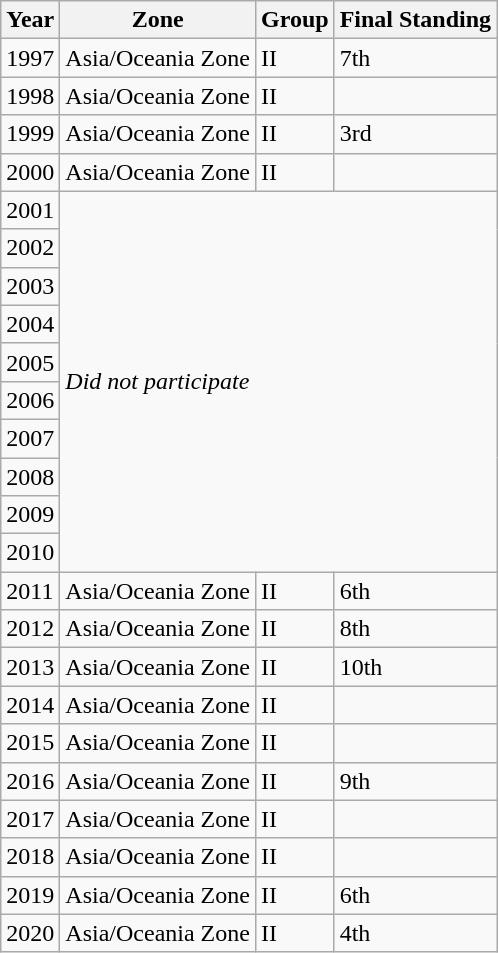<table class="wikitable sortable">
<tr>
<th>Year</th>
<th>Zone</th>
<th>Group</th>
<th>Final Standing</th>
</tr>
<tr>
<td>1997</td>
<td>Asia/Oceania Zone</td>
<td>II</td>
<td>7th</td>
</tr>
<tr>
<td>1998</td>
<td>Asia/Oceania Zone</td>
<td>II</td>
<td></td>
</tr>
<tr>
<td>1999</td>
<td>Asia/Oceania Zone</td>
<td>II</td>
<td>3rd</td>
</tr>
<tr>
<td>2000</td>
<td>Asia/Oceania Zone</td>
<td>II</td>
<td></td>
</tr>
<tr>
<td>2001</td>
<td colspan="3" rowspan="10"><em>Did not participate</em></td>
</tr>
<tr>
<td>2002</td>
</tr>
<tr>
<td>2003</td>
</tr>
<tr>
<td>2004</td>
</tr>
<tr>
<td>2005</td>
</tr>
<tr>
<td>2006</td>
</tr>
<tr>
<td>2007</td>
</tr>
<tr>
<td>2008</td>
</tr>
<tr>
<td>2009</td>
</tr>
<tr>
<td>2010</td>
</tr>
<tr>
<td>2011</td>
<td>Asia/Oceania Zone</td>
<td>II</td>
<td>6th</td>
</tr>
<tr>
<td>2012</td>
<td>Asia/Oceania Zone</td>
<td>II</td>
<td>8th</td>
</tr>
<tr>
<td>2013</td>
<td>Asia/Oceania Zone</td>
<td>II</td>
<td>10th</td>
</tr>
<tr>
<td>2014</td>
<td>Asia/Oceania Zone</td>
<td>II</td>
<td></td>
</tr>
<tr>
<td>2015</td>
<td>Asia/Oceania Zone</td>
<td>II</td>
<td></td>
</tr>
<tr>
<td>2016</td>
<td>Asia/Oceania Zone</td>
<td>II</td>
<td>9th</td>
</tr>
<tr>
<td>2017</td>
<td>Asia/Oceania Zone</td>
<td>II</td>
<td></td>
</tr>
<tr>
<td>2018</td>
<td>Asia/Oceania Zone</td>
<td>II</td>
<td></td>
</tr>
<tr>
<td>2019</td>
<td>Asia/Oceania Zone</td>
<td>II</td>
<td>6th</td>
</tr>
<tr>
<td>2020</td>
<td>Asia/Oceania Zone</td>
<td>II</td>
<td>4th</td>
</tr>
</table>
